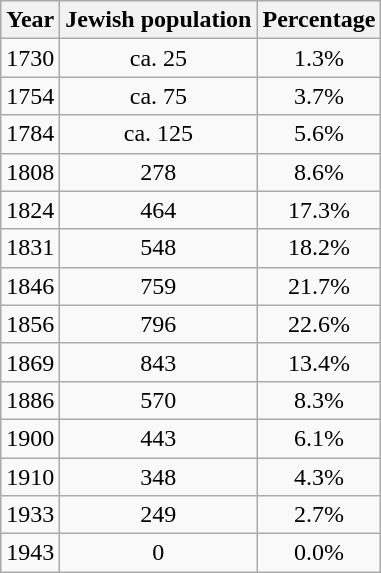<table class="wikitable" border="1">
<tr>
<th>Year</th>
<th>Jewish population</th>
<th>Percentage</th>
</tr>
<tr>
<td>1730</td>
<td align="center">ca. 25</td>
<td align="center">1.3%</td>
</tr>
<tr>
<td>1754</td>
<td align="center">ca. 75</td>
<td align="center">3.7%</td>
</tr>
<tr>
<td>1784</td>
<td align="center">ca. 125</td>
<td align="center">5.6%</td>
</tr>
<tr>
<td>1808</td>
<td align="center">278</td>
<td align="center">8.6%</td>
</tr>
<tr>
<td>1824</td>
<td align="center">464</td>
<td align="center">17.3%</td>
</tr>
<tr>
<td>1831</td>
<td align="center">548</td>
<td align="center">18.2%</td>
</tr>
<tr>
<td>1846</td>
<td align="center">759</td>
<td align="center">21.7%</td>
</tr>
<tr>
<td>1856</td>
<td align="center">796</td>
<td align="center">22.6%</td>
</tr>
<tr>
<td>1869</td>
<td align="center">843</td>
<td align="center">13.4%</td>
</tr>
<tr>
<td>1886</td>
<td align="center">570</td>
<td align="center">8.3%</td>
</tr>
<tr>
<td>1900</td>
<td align="center">443</td>
<td align="center">6.1%</td>
</tr>
<tr>
<td>1910</td>
<td align="center">348</td>
<td align="center">4.3%</td>
</tr>
<tr>
<td>1933</td>
<td align="center">249</td>
<td align="center">2.7%</td>
</tr>
<tr>
<td>1943</td>
<td align="center">0</td>
<td align="center">0.0%</td>
</tr>
</table>
